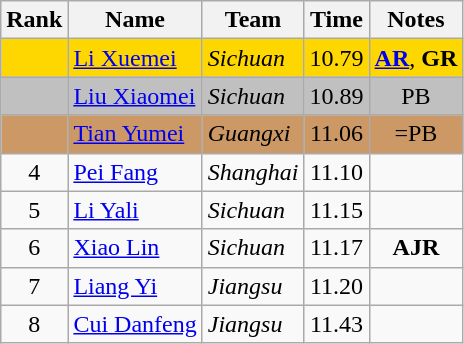<table class="wikitable sortable" style="text-align:center">
<tr>
<th>Rank</th>
<th>Name</th>
<th>Team</th>
<th>Time</th>
<th>Notes</th>
</tr>
<tr bgcolor="gold">
<td></td>
<td align="left"><a href='#'>Li Xuemei</a></td>
<td align=left><em>Sichuan</em></td>
<td>10.79</td>
<td><strong><a href='#'>AR</a></strong>, <strong>GR</strong></td>
</tr>
<tr bgcolor="silver">
<td></td>
<td align="left"><a href='#'>Liu Xiaomei</a></td>
<td align=left><em>Sichuan</em></td>
<td>10.89</td>
<td>PB</td>
</tr>
<tr bgcolor="cc9966">
<td></td>
<td align="left"><a href='#'>Tian Yumei</a></td>
<td align=left><em>Guangxi</em></td>
<td>11.06</td>
<td>=PB</td>
</tr>
<tr>
<td>4</td>
<td align="left"><a href='#'>Pei Fang</a></td>
<td align=left><em>Shanghai</em></td>
<td>11.10</td>
<td></td>
</tr>
<tr>
<td>5</td>
<td align="left"><a href='#'>Li Yali</a></td>
<td align=left><em>Sichuan</em></td>
<td>11.15</td>
<td></td>
</tr>
<tr>
<td>6</td>
<td align="left"><a href='#'>Xiao Lin</a></td>
<td align=left><em>Sichuan</em></td>
<td>11.17</td>
<td><strong>AJR</strong></td>
</tr>
<tr>
<td>7</td>
<td align="left"><a href='#'>Liang Yi</a></td>
<td align=left><em>Jiangsu</em></td>
<td>11.20</td>
<td></td>
</tr>
<tr>
<td>8</td>
<td align="left"><a href='#'>Cui Danfeng</a></td>
<td align="left"><em>Jiangsu</em></td>
<td>11.43</td>
<td></td>
</tr>
</table>
